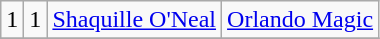<table class="wikitable">
<tr align="center" bgcolor="">
<td>1</td>
<td>1</td>
<td><a href='#'>Shaquille O'Neal</a></td>
<td><a href='#'>Orlando Magic</a></td>
</tr>
<tr align="center" bgcolor="">
</tr>
</table>
